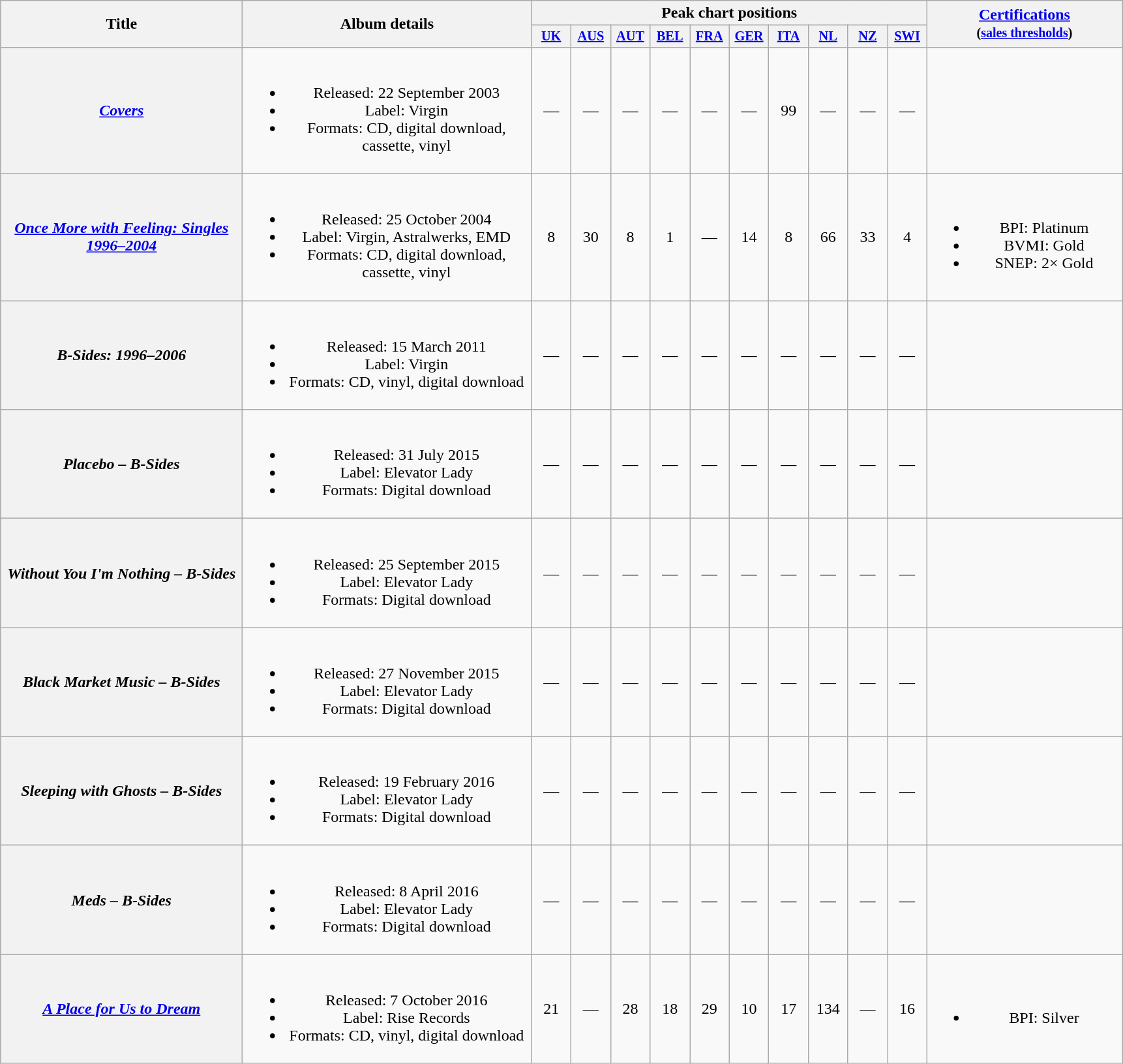<table class="wikitable plainrowheaders" style="text-align:center;">
<tr>
<th scope="col" rowspan="2" style="width:15em;">Title</th>
<th scope="col" rowspan="2" style="width:18em;">Album details</th>
<th scope="col" colspan="10">Peak chart positions</th>
<th scope="col" rowspan="2" style="width:12em;"><a href='#'>Certifications</a><br><small>(<a href='#'>sales thresholds</a>)</small></th>
</tr>
<tr>
<th scope="col" style="width:2.5em;font-size:85%;"><a href='#'>UK</a><br></th>
<th scope="col" style="width:2.5em;font-size:85%;"><a href='#'>AUS</a><br></th>
<th scope="col" style="width:2.5em;font-size:85%;"><a href='#'>AUT</a><br></th>
<th scope="col" style="width:2.5em;font-size:85%;"><a href='#'>BEL</a><br></th>
<th scope="col" style="width:2.5em;font-size:85%;"><a href='#'>FRA</a><br></th>
<th scope="col" style="width:2.5em;font-size:85%;"><a href='#'>GER</a><br></th>
<th scope="col" style="width:2.5em;font-size:85%;"><a href='#'>ITA</a><br></th>
<th scope="col" style="width:2.5em;font-size:85%;"><a href='#'>NL</a><br></th>
<th scope="col" style="width:2.5em;font-size:85%;"><a href='#'>NZ</a><br></th>
<th scope="col" style="width:2.5em;font-size:85%;"><a href='#'>SWI</a><br></th>
</tr>
<tr>
<th scope="row"><em><a href='#'>Covers</a></em></th>
<td><br><ul><li>Released: 22 September 2003</li><li>Label: Virgin</li><li>Formats: CD, digital download, cassette, vinyl</li></ul></td>
<td>—</td>
<td>—</td>
<td>—</td>
<td>—</td>
<td>—</td>
<td>—</td>
<td>99</td>
<td>—</td>
<td>—</td>
<td>—</td>
<td></td>
</tr>
<tr>
<th scope="row"><em><a href='#'>Once More with Feeling: Singles 1996–2004</a></em></th>
<td><br><ul><li>Released: 25 October 2004</li><li>Label: Virgin, Astralwerks, EMD</li><li>Formats: CD, digital download, cassette, vinyl</li></ul></td>
<td>8</td>
<td>30</td>
<td>8</td>
<td>1</td>
<td>—</td>
<td>14</td>
<td>8</td>
<td>66</td>
<td>33</td>
<td>4</td>
<td><br><ul><li>BPI: Platinum</li><li>BVMI: Gold</li><li>SNEP: 2× Gold</li></ul></td>
</tr>
<tr>
<th scope="row"><em>B-Sides: 1996–2006</em></th>
<td><br><ul><li>Released: 15 March 2011</li><li>Label: Virgin</li><li>Formats: CD, vinyl, digital download</li></ul></td>
<td>—</td>
<td>—</td>
<td>—</td>
<td>—</td>
<td>—</td>
<td>—</td>
<td>—</td>
<td>—</td>
<td>—</td>
<td>—</td>
<td></td>
</tr>
<tr>
<th scope="row"><em>Placebo – B-Sides</em></th>
<td><br><ul><li>Released: 31 July 2015</li><li>Label: Elevator Lady</li><li>Formats: Digital download</li></ul></td>
<td>—</td>
<td>—</td>
<td>—</td>
<td>—</td>
<td>—</td>
<td>—</td>
<td>—</td>
<td>—</td>
<td>—</td>
<td>—</td>
<td></td>
</tr>
<tr>
<th scope="row"><em>Without You I'm Nothing – B-Sides</em></th>
<td><br><ul><li>Released: 25 September 2015</li><li>Label: Elevator Lady</li><li>Formats: Digital download</li></ul></td>
<td>—</td>
<td>—</td>
<td>—</td>
<td>—</td>
<td>—</td>
<td>—</td>
<td>—</td>
<td>—</td>
<td>—</td>
<td>—</td>
<td></td>
</tr>
<tr>
<th scope="row"><em>Black Market Music – B-Sides</em></th>
<td><br><ul><li>Released: 27 November 2015</li><li>Label: Elevator Lady</li><li>Formats: Digital download</li></ul></td>
<td>—</td>
<td>—</td>
<td>—</td>
<td>—</td>
<td>—</td>
<td>—</td>
<td>—</td>
<td>—</td>
<td>—</td>
<td>—</td>
<td></td>
</tr>
<tr>
<th scope="row"><em>Sleeping with Ghosts – B-Sides</em></th>
<td><br><ul><li>Released: 19 February 2016</li><li>Label: Elevator Lady</li><li>Formats: Digital download</li></ul></td>
<td>—</td>
<td>—</td>
<td>—</td>
<td>—</td>
<td>—</td>
<td>—</td>
<td>—</td>
<td>—</td>
<td>—</td>
<td>—</td>
<td></td>
</tr>
<tr>
<th scope="row"><em>Meds – B-Sides</em></th>
<td><br><ul><li>Released: 8 April 2016</li><li>Label: Elevator Lady</li><li>Formats: Digital download</li></ul></td>
<td>—</td>
<td>—</td>
<td>—</td>
<td>—</td>
<td>—</td>
<td>—</td>
<td>—</td>
<td>—</td>
<td>—</td>
<td>—</td>
<td></td>
</tr>
<tr>
<th scope="row"><em><a href='#'>A Place for Us to Dream</a></em></th>
<td><br><ul><li>Released: 7 October 2016</li><li>Label: Rise Records</li><li>Formats: CD, vinyl, digital download</li></ul></td>
<td>21</td>
<td>—</td>
<td>28</td>
<td>18</td>
<td>29</td>
<td>10</td>
<td>17</td>
<td>134</td>
<td>—</td>
<td>16</td>
<td><br><ul><li>BPI: Silver</li></ul></td>
</tr>
</table>
